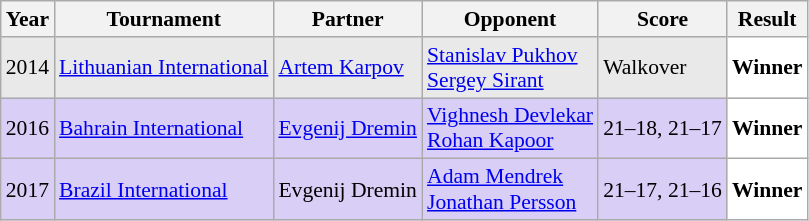<table class="sortable wikitable" style="font-size: 90%;">
<tr>
<th>Year</th>
<th>Tournament</th>
<th>Partner</th>
<th>Opponent</th>
<th>Score</th>
<th>Result</th>
</tr>
<tr style="background:#E9E9E9">
<td align="center">2014</td>
<td align="left"><a href='#'>Lithuanian International</a></td>
<td align="left"> <a href='#'>Artem Karpov</a></td>
<td align="left"> <a href='#'>Stanislav Pukhov</a><br> <a href='#'>Sergey Sirant</a></td>
<td align="left">Walkover</td>
<td style="text-align:left; background:white"> <strong>Winner</strong></td>
</tr>
<tr style="background:#D8CEF6">
<td align="center">2016</td>
<td align="left"><a href='#'>Bahrain International</a></td>
<td align="left"> <a href='#'>Evgenij Dremin</a></td>
<td align="left"> <a href='#'>Vighnesh Devlekar</a><br> <a href='#'>Rohan Kapoor</a></td>
<td align="left">21–18, 21–17</td>
<td style="text-align:left; background:white"> <strong>Winner</strong></td>
</tr>
<tr style="background:#D8CEF6">
<td align="center">2017</td>
<td align="left"><a href='#'>Brazil International</a></td>
<td align="left"> Evgenij Dremin</td>
<td align="left"> <a href='#'>Adam Mendrek</a><br> <a href='#'>Jonathan Persson</a></td>
<td align="left">21–17, 21–16</td>
<td style="text-align:left; background:white"> <strong>Winner</strong></td>
</tr>
</table>
